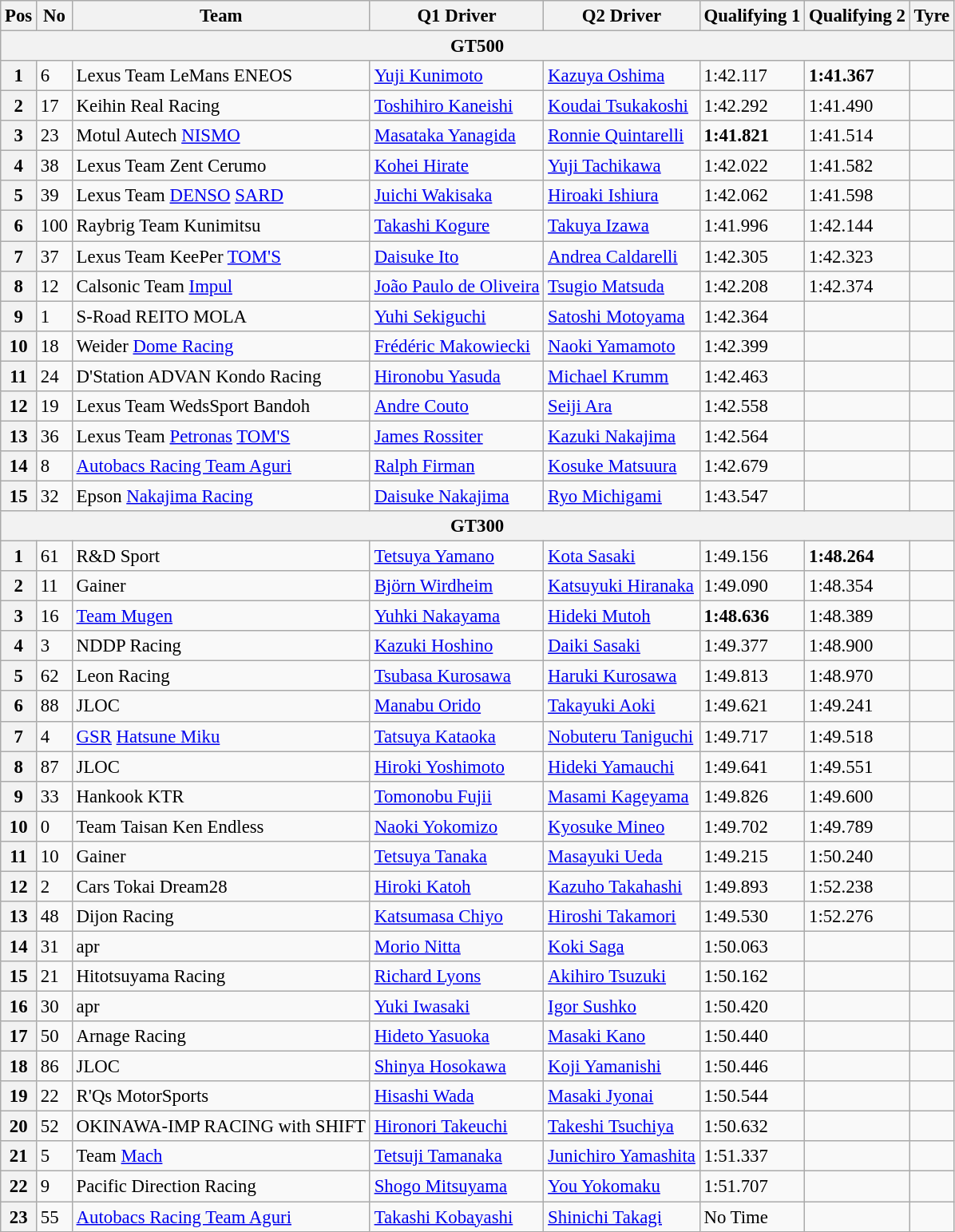<table class="wikitable" style="font-size: 95%;">
<tr>
<th>Pos</th>
<th>No</th>
<th>Team</th>
<th>Q1 Driver</th>
<th>Q2 Driver</th>
<th>Qualifying 1</th>
<th>Qualifying 2</th>
<th>Tyre</th>
</tr>
<tr>
<th colspan=8><strong>GT500</strong></th>
</tr>
<tr>
<th>1</th>
<td>6</td>
<td>Lexus Team LeMans ENEOS</td>
<td> <a href='#'>Yuji Kunimoto</a></td>
<td> <a href='#'>Kazuya Oshima</a></td>
<td>1:42.117</td>
<td><strong>1:41.367</strong></td>
<td></td>
</tr>
<tr>
<th>2</th>
<td>17</td>
<td>Keihin Real Racing</td>
<td> <a href='#'>Toshihiro Kaneishi</a></td>
<td> <a href='#'>Koudai Tsukakoshi</a></td>
<td>1:42.292</td>
<td>1:41.490</td>
<td></td>
</tr>
<tr>
<th>3</th>
<td>23</td>
<td>Motul Autech <a href='#'>NISMO</a></td>
<td> <a href='#'>Masataka Yanagida</a></td>
<td> <a href='#'>Ronnie Quintarelli</a></td>
<td><strong>1:41.821</strong></td>
<td>1:41.514</td>
<td></td>
</tr>
<tr>
<th>4</th>
<td>38</td>
<td>Lexus Team Zent Cerumo</td>
<td> <a href='#'>Kohei Hirate</a></td>
<td> <a href='#'>Yuji Tachikawa</a></td>
<td>1:42.022</td>
<td>1:41.582</td>
<td></td>
</tr>
<tr>
<th>5</th>
<td>39</td>
<td>Lexus Team <a href='#'>DENSO</a> <a href='#'>SARD</a></td>
<td> <a href='#'>Juichi Wakisaka</a></td>
<td> <a href='#'>Hiroaki Ishiura</a></td>
<td>1:42.062</td>
<td>1:41.598</td>
<td></td>
</tr>
<tr>
<th>6</th>
<td>100</td>
<td>Raybrig Team Kunimitsu</td>
<td> <a href='#'>Takashi Kogure</a></td>
<td> <a href='#'>Takuya Izawa</a></td>
<td>1:41.996</td>
<td>1:42.144</td>
<td></td>
</tr>
<tr>
<th>7</th>
<td>37</td>
<td>Lexus Team KeePer <a href='#'>TOM'S</a></td>
<td> <a href='#'>Daisuke Ito</a></td>
<td> <a href='#'>Andrea Caldarelli</a></td>
<td>1:42.305</td>
<td>1:42.323</td>
<td></td>
</tr>
<tr>
<th>8</th>
<td>12</td>
<td>Calsonic Team <a href='#'>Impul</a></td>
<td> <a href='#'>João Paulo de Oliveira</a></td>
<td> <a href='#'>Tsugio Matsuda</a></td>
<td>1:42.208</td>
<td>1:42.374</td>
<td></td>
</tr>
<tr>
<th>9</th>
<td>1</td>
<td>S-Road REITO MOLA</td>
<td> <a href='#'>Yuhi Sekiguchi</a></td>
<td> <a href='#'>Satoshi Motoyama</a></td>
<td>1:42.364</td>
<td></td>
<td></td>
</tr>
<tr>
<th>10</th>
<td>18</td>
<td>Weider <a href='#'>Dome Racing</a></td>
<td> <a href='#'>Frédéric Makowiecki</a></td>
<td> <a href='#'>Naoki Yamamoto</a></td>
<td>1:42.399</td>
<td></td>
<td></td>
</tr>
<tr>
<th>11</th>
<td>24</td>
<td>D'Station ADVAN Kondo Racing</td>
<td> <a href='#'>Hironobu Yasuda</a></td>
<td> <a href='#'>Michael Krumm</a></td>
<td>1:42.463</td>
<td></td>
<td></td>
</tr>
<tr>
<th>12</th>
<td>19</td>
<td>Lexus Team WedsSport Bandoh</td>
<td> <a href='#'>Andre Couto</a></td>
<td> <a href='#'>Seiji Ara</a></td>
<td>1:42.558</td>
<td></td>
<td></td>
</tr>
<tr>
<th>13</th>
<td>36</td>
<td>Lexus Team <a href='#'>Petronas</a> <a href='#'>TOM'S</a></td>
<td> <a href='#'>James Rossiter</a></td>
<td> <a href='#'>Kazuki Nakajima</a></td>
<td>1:42.564</td>
<td></td>
<td></td>
</tr>
<tr>
<th>14</th>
<td>8</td>
<td><a href='#'>Autobacs Racing Team Aguri</a></td>
<td> <a href='#'>Ralph Firman</a></td>
<td> <a href='#'>Kosuke Matsuura</a></td>
<td>1:42.679</td>
<td></td>
<td></td>
</tr>
<tr>
<th>15</th>
<td>32</td>
<td>Epson <a href='#'>Nakajima Racing</a></td>
<td> <a href='#'>Daisuke Nakajima</a></td>
<td> <a href='#'>Ryo Michigami</a></td>
<td>1:43.547</td>
<td></td>
<td></td>
</tr>
<tr>
<th colspan=8><strong>GT300</strong></th>
</tr>
<tr>
<th>1</th>
<td>61</td>
<td>R&D Sport</td>
<td> <a href='#'>Tetsuya Yamano</a></td>
<td> <a href='#'>Kota Sasaki</a></td>
<td>1:49.156</td>
<td><strong>1:48.264</strong></td>
<td></td>
</tr>
<tr>
<th>2</th>
<td>11</td>
<td>Gainer</td>
<td> <a href='#'>Björn Wirdheim</a></td>
<td> <a href='#'>Katsuyuki Hiranaka</a></td>
<td>1:49.090</td>
<td>1:48.354</td>
<td></td>
</tr>
<tr>
<th>3</th>
<td>16</td>
<td><a href='#'>Team Mugen</a></td>
<td> <a href='#'>Yuhki Nakayama</a></td>
<td> <a href='#'>Hideki Mutoh</a></td>
<td><strong>1:48.636</strong></td>
<td>1:48.389</td>
<td></td>
</tr>
<tr>
<th>4</th>
<td>3</td>
<td>NDDP Racing</td>
<td> <a href='#'>Kazuki Hoshino</a></td>
<td> <a href='#'>Daiki Sasaki</a></td>
<td>1:49.377</td>
<td>1:48.900</td>
<td></td>
</tr>
<tr>
<th>5</th>
<td>62</td>
<td>Leon Racing</td>
<td> <a href='#'>Tsubasa Kurosawa</a></td>
<td> <a href='#'>Haruki Kurosawa</a></td>
<td>1:49.813</td>
<td>1:48.970</td>
<td></td>
</tr>
<tr>
<th>6</th>
<td>88</td>
<td>JLOC</td>
<td> <a href='#'>Manabu Orido</a></td>
<td> <a href='#'>Takayuki Aoki</a></td>
<td>1:49.621</td>
<td>1:49.241</td>
<td></td>
</tr>
<tr>
<th>7</th>
<td>4</td>
<td><a href='#'>GSR</a> <a href='#'>Hatsune Miku</a></td>
<td> <a href='#'>Tatsuya Kataoka</a></td>
<td> <a href='#'>Nobuteru Taniguchi</a></td>
<td>1:49.717</td>
<td>1:49.518</td>
<td></td>
</tr>
<tr>
<th>8</th>
<td>87</td>
<td>JLOC</td>
<td> <a href='#'>Hiroki Yoshimoto</a></td>
<td> <a href='#'>Hideki Yamauchi</a></td>
<td>1:49.641</td>
<td>1:49.551</td>
<td></td>
</tr>
<tr>
<th>9</th>
<td>33</td>
<td>Hankook KTR</td>
<td> <a href='#'>Tomonobu Fujii</a></td>
<td> <a href='#'>Masami Kageyama</a></td>
<td>1:49.826</td>
<td>1:49.600</td>
<td></td>
</tr>
<tr>
<th>10</th>
<td>0</td>
<td>Team Taisan Ken Endless</td>
<td> <a href='#'>Naoki Yokomizo</a></td>
<td> <a href='#'>Kyosuke Mineo</a></td>
<td>1:49.702</td>
<td>1:49.789</td>
<td></td>
</tr>
<tr>
<th>11</th>
<td>10</td>
<td>Gainer</td>
<td> <a href='#'>Tetsuya Tanaka</a></td>
<td> <a href='#'>Masayuki Ueda</a></td>
<td>1:49.215</td>
<td>1:50.240</td>
<td></td>
</tr>
<tr>
<th>12</th>
<td>2</td>
<td>Cars Tokai Dream28</td>
<td> <a href='#'>Hiroki Katoh</a></td>
<td> <a href='#'>Kazuho Takahashi</a></td>
<td>1:49.893</td>
<td>1:52.238</td>
<td></td>
</tr>
<tr>
<th>13</th>
<td>48</td>
<td>Dijon Racing</td>
<td> <a href='#'>Katsumasa Chiyo</a></td>
<td> <a href='#'>Hiroshi Takamori</a></td>
<td>1:49.530</td>
<td>1:52.276</td>
<td></td>
</tr>
<tr>
<th>14</th>
<td>31</td>
<td>apr</td>
<td> <a href='#'>Morio Nitta</a></td>
<td> <a href='#'>Koki Saga</a></td>
<td>1:50.063</td>
<td></td>
<td></td>
</tr>
<tr>
<th>15</th>
<td>21</td>
<td>Hitotsuyama Racing</td>
<td> <a href='#'>Richard Lyons</a></td>
<td> <a href='#'>Akihiro Tsuzuki</a></td>
<td>1:50.162</td>
<td></td>
<td></td>
</tr>
<tr>
<th>16</th>
<td>30</td>
<td>apr</td>
<td> <a href='#'>Yuki Iwasaki</a></td>
<td> <a href='#'>Igor Sushko</a></td>
<td>1:50.420</td>
<td></td>
<td></td>
</tr>
<tr>
<th>17</th>
<td>50</td>
<td>Arnage Racing</td>
<td> <a href='#'>Hideto Yasuoka</a></td>
<td> <a href='#'>Masaki Kano</a></td>
<td>1:50.440</td>
<td></td>
<td></td>
</tr>
<tr>
<th>18</th>
<td>86</td>
<td>JLOC</td>
<td> <a href='#'>Shinya Hosokawa</a></td>
<td> <a href='#'>Koji Yamanishi</a></td>
<td>1:50.446</td>
<td></td>
<td></td>
</tr>
<tr>
<th>19</th>
<td>22</td>
<td>R'Qs MotorSports</td>
<td> <a href='#'>Hisashi Wada</a></td>
<td> <a href='#'>Masaki Jyonai</a></td>
<td>1:50.544</td>
<td></td>
<td></td>
</tr>
<tr>
<th>20</th>
<td>52</td>
<td>OKINAWA-IMP RACING with SHIFT</td>
<td> <a href='#'>Hironori Takeuchi</a></td>
<td> <a href='#'>Takeshi Tsuchiya</a></td>
<td>1:50.632</td>
<td></td>
<td></td>
</tr>
<tr>
<th>21</th>
<td>5</td>
<td>Team <a href='#'>Mach</a></td>
<td> <a href='#'>Tetsuji Tamanaka</a></td>
<td> <a href='#'>Junichiro Yamashita</a></td>
<td>1:51.337</td>
<td></td>
<td></td>
</tr>
<tr>
<th>22</th>
<td>9</td>
<td>Pacific Direction Racing</td>
<td> <a href='#'>Shogo Mitsuyama</a></td>
<td> <a href='#'>You Yokomaku</a></td>
<td>1:51.707</td>
<td></td>
<td></td>
</tr>
<tr>
<th>23</th>
<td>55</td>
<td><a href='#'>Autobacs Racing Team Aguri</a></td>
<td> <a href='#'>Takashi Kobayashi</a></td>
<td> <a href='#'>Shinichi Takagi</a></td>
<td>No Time</td>
<td></td>
<td></td>
</tr>
</table>
